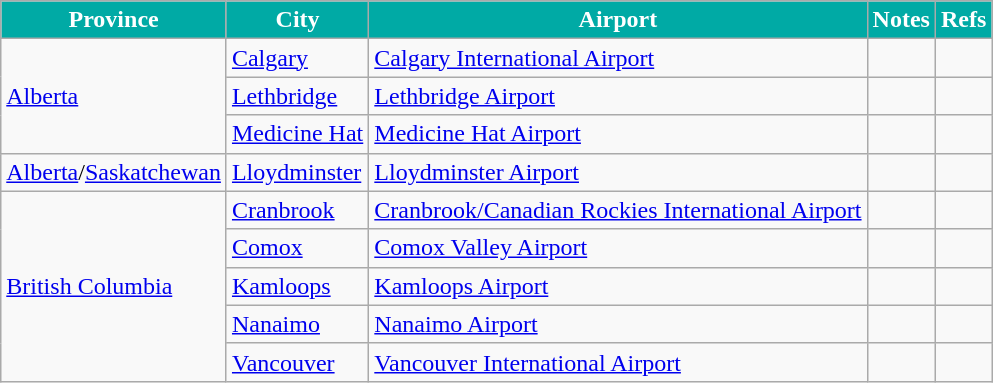<table class="wikitable">
<tr>
<th style="background-color:#00AAA5; color:white;">Province</th>
<th style="background-color:#00AAA5; color:white;">City</th>
<th style="background-color:#00AAA5; color:white;">Airport</th>
<th style="background-color:#00AAA5; color:white;">Notes</th>
<th style="background-color:#00AAA5; color:white;">Refs</th>
</tr>
<tr>
<td rowspan=3><a href='#'>Alberta</a></td>
<td><a href='#'>Calgary</a></td>
<td><a href='#'>Calgary International Airport</a></td>
<td></td>
<td></td>
</tr>
<tr>
<td><a href='#'>Lethbridge</a></td>
<td><a href='#'>Lethbridge Airport</a></td>
<td></td>
<td></td>
</tr>
<tr>
<td><a href='#'>Medicine Hat</a></td>
<td><a href='#'>Medicine Hat Airport</a></td>
<td></td>
<td></td>
</tr>
<tr>
<td><a href='#'>Alberta</a>/<a href='#'>Saskatchewan</a></td>
<td><a href='#'>Lloydminster</a></td>
<td><a href='#'>Lloydminster Airport</a></td>
<td></td>
<td></td>
</tr>
<tr>
<td rowspan="5"><a href='#'>British Columbia</a></td>
<td><a href='#'>Cranbrook</a></td>
<td><a href='#'>Cranbrook/Canadian Rockies International Airport</a></td>
<td></td>
<td></td>
</tr>
<tr>
<td><a href='#'>Comox</a></td>
<td><a href='#'>Comox Valley Airport</a></td>
<td></td>
<td></td>
</tr>
<tr>
<td><a href='#'>Kamloops</a></td>
<td><a href='#'>Kamloops Airport</a></td>
<td></td>
<td></td>
</tr>
<tr>
<td><a href='#'>Nanaimo</a></td>
<td><a href='#'>Nanaimo Airport</a></td>
<td></td>
<td></td>
</tr>
<tr>
<td><a href='#'>Vancouver</a></td>
<td><a href='#'>Vancouver International Airport</a></td>
<td></td>
<td></td>
</tr>
</table>
